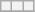<table class="wikitable mw-collapsible">
<tr>
<th></th>
<th></th>
<th></th>
</tr>
<tr>
</tr>
</table>
